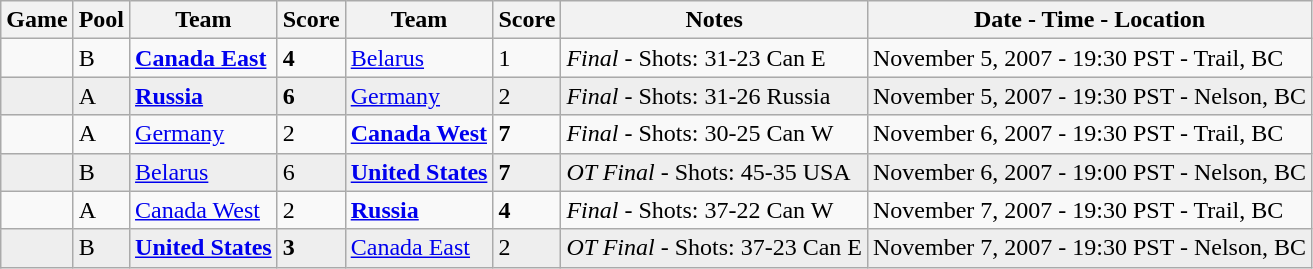<table class="wikitable">
<tr>
<th>Game</th>
<th>Pool</th>
<th>Team</th>
<th>Score</th>
<th>Team</th>
<th>Score</th>
<th>Notes</th>
<th>Date - Time - Location</th>
</tr>
<tr>
<td></td>
<td>B</td>
<td><strong><a href='#'>Canada East</a></strong></td>
<td><strong>4</strong></td>
<td><a href='#'>Belarus</a></td>
<td>1</td>
<td><em>Final</em> - Shots: 31-23 Can E</td>
<td>November 5, 2007 - 19:30 PST - Trail, BC</td>
</tr>
<tr style="background:#eee">
<td></td>
<td>A</td>
<td><strong><a href='#'>Russia</a></strong></td>
<td><strong>6</strong></td>
<td><a href='#'>Germany</a></td>
<td>2</td>
<td><em>Final</em> - Shots: 31-26 Russia</td>
<td>November 5, 2007 - 19:30 PST - Nelson, BC</td>
</tr>
<tr>
<td></td>
<td>A</td>
<td><a href='#'>Germany</a></td>
<td>2</td>
<td><strong><a href='#'>Canada West</a></strong></td>
<td><strong>7</strong></td>
<td><em>Final</em> - Shots: 30-25 Can W</td>
<td>November 6, 2007 - 19:30 PST - Trail, BC</td>
</tr>
<tr style="background:#eee">
<td></td>
<td>B</td>
<td><a href='#'>Belarus</a></td>
<td>6</td>
<td><strong><a href='#'>United States</a></strong></td>
<td><strong>7</strong></td>
<td><em>OT Final</em> - Shots: 45-35 USA</td>
<td>November 6, 2007 - 19:00 PST - Nelson, BC</td>
</tr>
<tr>
<td></td>
<td>A</td>
<td><a href='#'>Canada West</a></td>
<td>2</td>
<td><strong><a href='#'>Russia</a></strong></td>
<td><strong>4</strong></td>
<td><em>Final</em> - Shots: 37-22 Can W</td>
<td>November 7, 2007 - 19:30 PST - Trail, BC</td>
</tr>
<tr style="background:#eee">
<td></td>
<td>B</td>
<td><strong><a href='#'>United States</a></strong></td>
<td><strong>3</strong></td>
<td><a href='#'>Canada East</a></td>
<td>2</td>
<td><em>OT Final</em> - Shots: 37-23 Can E</td>
<td>November 7, 2007 - 19:30 PST - Nelson, BC</td>
</tr>
</table>
